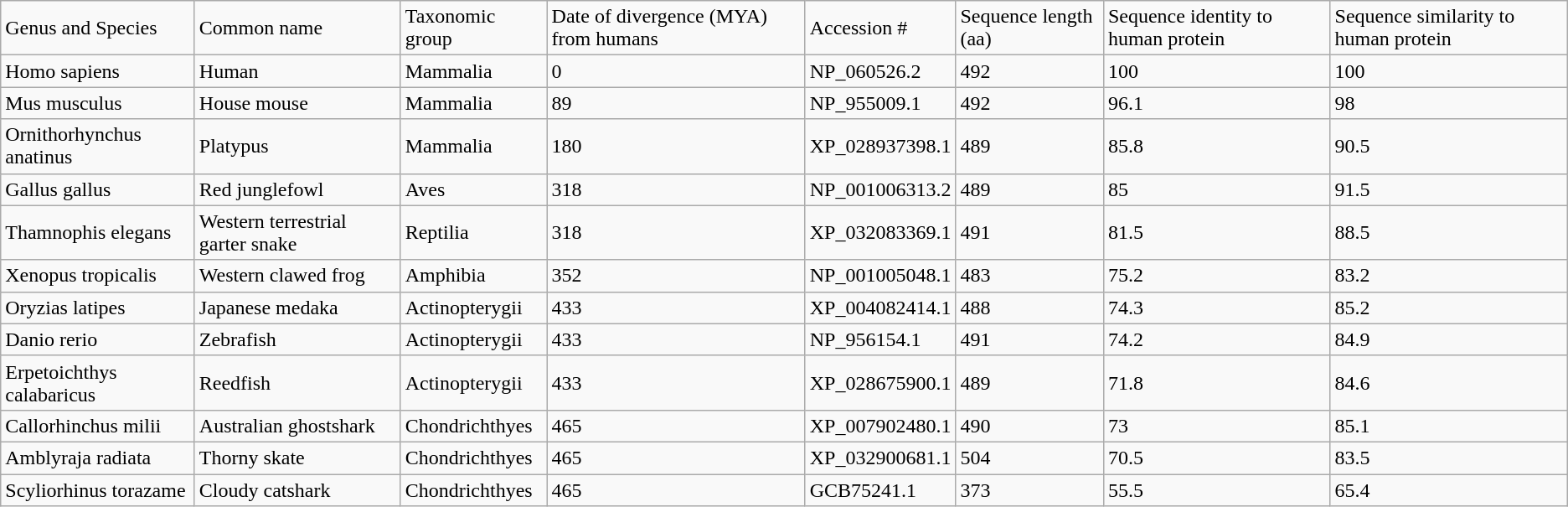<table class="wikitable mw-collapsible">
<tr>
<td>Genus and Species</td>
<td>Common name</td>
<td>Taxonomic group</td>
<td>Date of divergence (MYA) from humans</td>
<td>Accession #</td>
<td>Sequence length (aa)</td>
<td>Sequence identity to human protein</td>
<td>Sequence similarity to human protein</td>
</tr>
<tr>
<td>Homo sapiens</td>
<td>Human</td>
<td>Mammalia</td>
<td>0</td>
<td>NP_060526.2</td>
<td>492</td>
<td>100</td>
<td>100</td>
</tr>
<tr>
<td>Mus musculus</td>
<td>House mouse</td>
<td>Mammalia</td>
<td>89</td>
<td>NP_955009.1</td>
<td>492</td>
<td>96.1</td>
<td>98</td>
</tr>
<tr>
<td>Ornithorhynchus anatinus</td>
<td>Platypus</td>
<td>Mammalia</td>
<td>180</td>
<td>XP_028937398.1</td>
<td>489</td>
<td>85.8</td>
<td>90.5</td>
</tr>
<tr>
<td>Gallus gallus</td>
<td>Red junglefowl</td>
<td>Aves</td>
<td>318</td>
<td>NP_001006313.2</td>
<td>489</td>
<td>85</td>
<td>91.5</td>
</tr>
<tr>
<td>Thamnophis elegans</td>
<td>Western terrestrial garter snake</td>
<td>Reptilia</td>
<td>318</td>
<td>XP_032083369.1</td>
<td>491</td>
<td>81.5</td>
<td>88.5</td>
</tr>
<tr>
<td>Xenopus tropicalis</td>
<td>Western clawed frog</td>
<td>Amphibia</td>
<td>352</td>
<td>NP_001005048.1</td>
<td>483</td>
<td>75.2</td>
<td>83.2</td>
</tr>
<tr>
<td>Oryzias latipes</td>
<td>Japanese medaka</td>
<td>Actinopterygii</td>
<td>433</td>
<td>XP_004082414.1</td>
<td>488</td>
<td>74.3</td>
<td>85.2</td>
</tr>
<tr>
<td>Danio rerio</td>
<td>Zebrafish</td>
<td>Actinopterygii</td>
<td>433</td>
<td>NP_956154.1</td>
<td>491</td>
<td>74.2</td>
<td>84.9</td>
</tr>
<tr>
<td>Erpetoichthys calabaricus</td>
<td>Reedfish</td>
<td>Actinopterygii</td>
<td>433</td>
<td>XP_028675900.1</td>
<td>489</td>
<td>71.8</td>
<td>84.6</td>
</tr>
<tr>
<td>Callorhinchus milii</td>
<td>Australian ghostshark</td>
<td>Chondrichthyes</td>
<td>465</td>
<td>XP_007902480.1</td>
<td>490</td>
<td>73</td>
<td>85.1</td>
</tr>
<tr>
<td>Amblyraja radiata</td>
<td>Thorny skate</td>
<td>Chondrichthyes</td>
<td>465</td>
<td>XP_032900681.1</td>
<td>504</td>
<td>70.5</td>
<td>83.5</td>
</tr>
<tr>
<td>Scyliorhinus torazame</td>
<td>Cloudy catshark</td>
<td>Chondrichthyes</td>
<td>465</td>
<td>GCB75241.1</td>
<td>373</td>
<td>55.5</td>
<td>65.4</td>
</tr>
</table>
